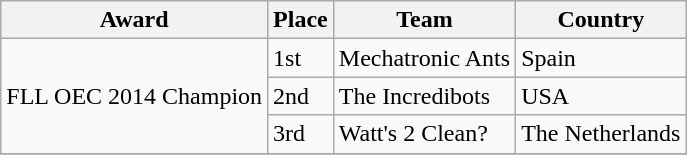<table class="wikitable">
<tr>
<th>Award</th>
<th>Place</th>
<th>Team</th>
<th>Country</th>
</tr>
<tr>
<td rowspan="3">FLL OEC 2014 Champion</td>
<td>1st</td>
<td>Mechatronic Ants</td>
<td>Spain</td>
</tr>
<tr>
<td>2nd</td>
<td>The Incredibots</td>
<td>USA</td>
</tr>
<tr>
<td>3rd</td>
<td>Watt's 2 Clean?</td>
<td>The Netherlands</td>
</tr>
<tr>
</tr>
</table>
